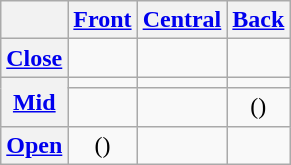<table class="wikitable" style="text-align: center;">
<tr>
<th></th>
<th><a href='#'>Front</a></th>
<th><a href='#'>Central</a></th>
<th><a href='#'>Back</a></th>
</tr>
<tr>
<th><a href='#'>Close</a></th>
<td></td>
<td></td>
<td></td>
</tr>
<tr>
<th rowspan="2"><a href='#'>Mid</a></th>
<td></td>
<td></td>
<td></td>
</tr>
<tr>
<td></td>
<td></td>
<td>()</td>
</tr>
<tr>
<th><a href='#'>Open</a></th>
<td>()</td>
<td></td>
<td></td>
</tr>
</table>
